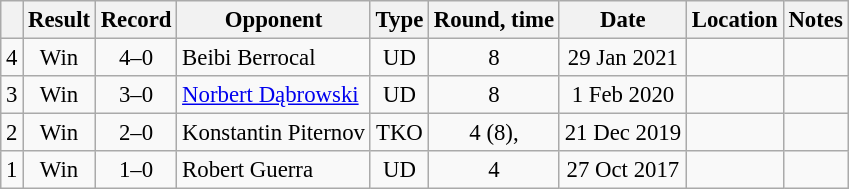<table class="wikitable" style="text-align:center; font-size:95%">
<tr>
<th></th>
<th>Result</th>
<th>Record</th>
<th>Opponent</th>
<th>Type</th>
<th>Round, time</th>
<th>Date</th>
<th>Location</th>
<th>Notes</th>
</tr>
<tr>
<td>4</td>
<td>Win</td>
<td>4–0</td>
<td style="text-align:left;"> Beibi Berrocal</td>
<td>UD</td>
<td>8</td>
<td>29 Jan 2021</td>
<td style="text-align:left;"> </td>
<td></td>
</tr>
<tr>
<td>3</td>
<td>Win</td>
<td>3–0</td>
<td style="text-align:left;"> <a href='#'>Norbert Dąbrowski</a></td>
<td>UD</td>
<td>8</td>
<td>1 Feb 2020</td>
<td style="text-align:left;"> </td>
<td></td>
</tr>
<tr>
<td>2</td>
<td>Win</td>
<td>2–0</td>
<td style="text-align:left;"> Konstantin Piternov</td>
<td>TKO</td>
<td>4 (8), </td>
<td>21 Dec 2019</td>
<td style="text-align:left;"> </td>
<td></td>
</tr>
<tr>
<td>1</td>
<td>Win</td>
<td>1–0</td>
<td style="text-align:left;"> Robert Guerra</td>
<td>UD</td>
<td>4</td>
<td>27 Oct 2017</td>
<td style="text-align:left;"> </td>
<td></td>
</tr>
</table>
